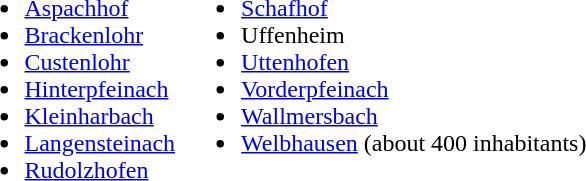<table>
<tr>
<td valign="top"><br><ul><li><a href='#'>Aspachhof</a></li><li><a href='#'>Brackenlohr</a></li><li><a href='#'>Custenlohr</a></li><li><a href='#'>Hinterpfeinach</a></li><li><a href='#'>Kleinharbach</a></li><li><a href='#'>Langensteinach</a></li><li><a href='#'>Rudolzhofen</a></li></ul></td>
<td valign="top"><br><ul><li><a href='#'>Schafhof</a></li><li>Uffenheim</li><li><a href='#'>Uttenhofen</a></li><li><a href='#'>Vorderpfeinach</a></li><li><a href='#'>Wallmersbach</a></li><li><a href='#'>Welbhausen</a> (about 400 inhabitants)</li></ul></td>
</tr>
</table>
